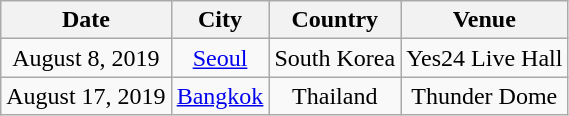<table class="wikitable plainrowheaders" style="text-align:center">
<tr>
<th scope="col">Date</th>
<th scope="col">City</th>
<th scope="col">Country</th>
<th scope="col">Venue</th>
</tr>
<tr>
<td>August 8, 2019</td>
<td><a href='#'>Seoul</a></td>
<td>South Korea</td>
<td>Yes24 Live Hall</td>
</tr>
<tr>
<td>August 17, 2019</td>
<td><a href='#'>Bangkok</a></td>
<td>Thailand</td>
<td>Thunder Dome</td>
</tr>
</table>
